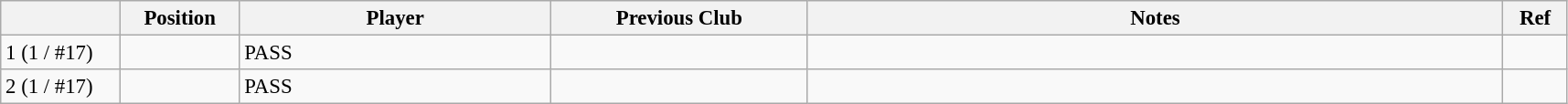<table class="wikitable" style="text-align:left; font-size:95%;">
<tr>
<th style="width:80px;"></th>
<th style="width:80px;">Position</th>
<th style="width:220px;">Player</th>
<th style="width:180px;">Previous Club</th>
<th style="width:500px;">Notes</th>
<th style="width:40px;">Ref</th>
</tr>
<tr>
<td>1 (1 / #17)</td>
<td></td>
<td>PASS</td>
<td></td>
<td></td>
<td></td>
</tr>
<tr>
<td>2 (1 / #17)</td>
<td></td>
<td>PASS</td>
<td></td>
<td></td>
<td></td>
</tr>
</table>
